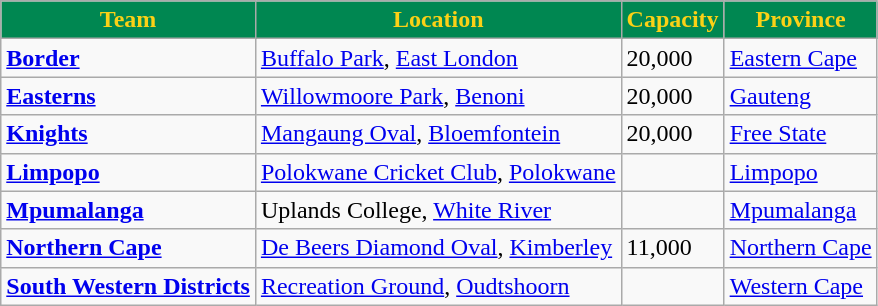<table class="wikitable">
<tr>
<th style="color:#FCD116; background:#008751;">Team</th>
<th style="color:#FCD116; background:#008751;">Location</th>
<th style="color:#FCD116; background:#008751;">Capacity</th>
<th style="color:#FCD116; background:#008751;">Province</th>
</tr>
<tr>
<td><strong><a href='#'>Border</a></strong></td>
<td><a href='#'>Buffalo Park</a>, <a href='#'>East London</a></td>
<td>20,000</td>
<td><a href='#'>Eastern Cape</a></td>
</tr>
<tr>
<td><strong><a href='#'>Easterns</a></strong></td>
<td><a href='#'>Willowmoore Park</a>, <a href='#'>Benoni</a></td>
<td>20,000</td>
<td><a href='#'>Gauteng</a></td>
</tr>
<tr>
<td><a href='#'><strong>Knights</strong></a></td>
<td><a href='#'>Mangaung Oval</a>, <a href='#'>Bloemfontein</a></td>
<td>20,000</td>
<td><a href='#'>Free State</a></td>
</tr>
<tr>
<td><strong><a href='#'>Limpopo</a></strong></td>
<td><a href='#'>Polokwane Cricket Club</a>, <a href='#'>Polokwane</a></td>
<td></td>
<td><a href='#'>Limpopo</a></td>
</tr>
<tr>
<td><strong><a href='#'>Mpumalanga</a></strong></td>
<td>Uplands College, <a href='#'>White River</a></td>
<td></td>
<td><a href='#'>Mpumalanga</a></td>
</tr>
<tr>
<td><strong><a href='#'>Northern Cape</a></strong></td>
<td><a href='#'>De Beers Diamond Oval</a>, <a href='#'>Kimberley</a></td>
<td>11,000</td>
<td><a href='#'>Northern Cape</a></td>
</tr>
<tr>
<td><strong><a href='#'>South Western Districts</a></strong></td>
<td><a href='#'>Recreation Ground</a>, <a href='#'>Oudtshoorn</a></td>
<td></td>
<td><a href='#'>Western Cape</a></td>
</tr>
</table>
